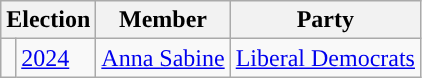<table class="wikitable">
<tr>
<th colspan="2">Election</th>
<th>Member</th>
<th>Party</th>
</tr>
<tr>
<td style="color:inherit;background-color: "></td>
<td><a href='#'>2024</a></td>
<td><a href='#'>Anna Sabine</a></td>
<td><a href='#'>Liberal Democrats</a></td>
</tr>
</table>
